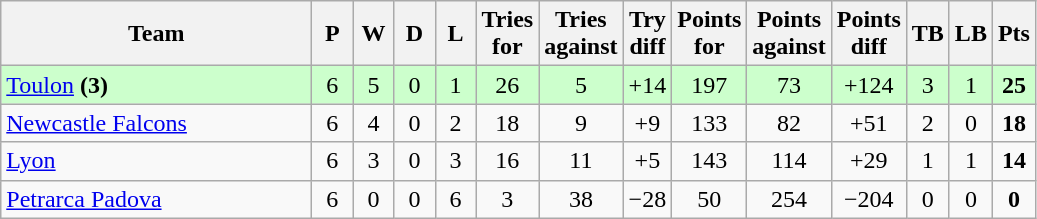<table class="wikitable" style="text-align: center;">
<tr>
<th style="width:200px;">Team</th>
<th width="20">P</th>
<th width="20">W</th>
<th width="20">D</th>
<th width="20">L</th>
<th width="20">Tries for</th>
<th width="20">Tries against</th>
<th width="20">Try diff</th>
<th width="20">Points for</th>
<th width="20">Points against</th>
<th width="25">Points diff</th>
<th width="20">TB</th>
<th width="20">LB</th>
<th width="20">Pts</th>
</tr>
<tr bgcolor="#ccffcc">
<td align=left> <a href='#'>Toulon</a> <strong>(3)</strong></td>
<td>6</td>
<td>5</td>
<td>0</td>
<td>1</td>
<td>26</td>
<td>5</td>
<td>+14</td>
<td>197</td>
<td>73</td>
<td>+124</td>
<td>3</td>
<td>1</td>
<td><strong>25</strong></td>
</tr>
<tr>
<td align=left> <a href='#'>Newcastle Falcons</a></td>
<td>6</td>
<td>4</td>
<td>0</td>
<td>2</td>
<td>18</td>
<td>9</td>
<td>+9</td>
<td>133</td>
<td>82</td>
<td>+51</td>
<td>2</td>
<td>0</td>
<td><strong>18</strong></td>
</tr>
<tr>
<td align=left> <a href='#'>Lyon</a></td>
<td>6</td>
<td>3</td>
<td>0</td>
<td>3</td>
<td>16</td>
<td>11</td>
<td>+5</td>
<td>143</td>
<td>114</td>
<td>+29</td>
<td>1</td>
<td>1</td>
<td><strong>14</strong></td>
</tr>
<tr>
<td align=left> <a href='#'>Petrarca Padova</a></td>
<td>6</td>
<td>0</td>
<td>0</td>
<td>6</td>
<td>3</td>
<td>38</td>
<td>−28</td>
<td>50</td>
<td>254</td>
<td>−204</td>
<td>0</td>
<td>0</td>
<td><strong>0</strong></td>
</tr>
</table>
